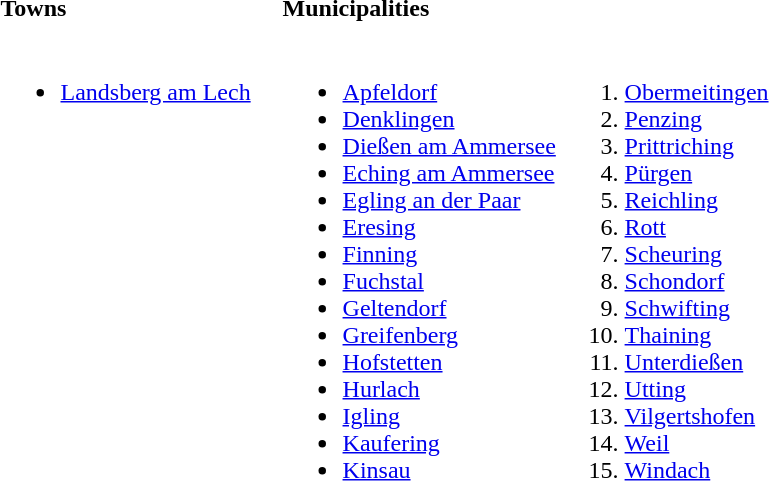<table>
<tr>
<th align=left width=33%>Towns</th>
<th align=left width=33%>Municipalities</th>
<th align=left width=33%></th>
</tr>
<tr valign=top>
<td><br><ul><li><a href='#'>Landsberg am Lech</a></li></ul></td>
<td><br><ul><li><a href='#'>Apfeldorf</a></li><li><a href='#'>Denklingen</a></li><li><a href='#'>Dießen am Ammersee</a></li><li><a href='#'>Eching am Ammersee</a></li><li><a href='#'>Egling an der Paar</a></li><li><a href='#'>Eresing</a></li><li><a href='#'>Finning</a></li><li><a href='#'>Fuchstal</a></li><li><a href='#'>Geltendorf</a></li><li><a href='#'>Greifenberg</a></li><li><a href='#'>Hofstetten</a></li><li><a href='#'>Hurlach</a></li><li><a href='#'>Igling</a></li><li><a href='#'>Kaufering</a></li><li><a href='#'>Kinsau</a></li></ul></td>
<td><br><ol>
<li><a href='#'>Obermeitingen</a>
<li><a href='#'>Penzing</a>
<li><a href='#'>Prittriching</a>
<li><a href='#'>Pürgen</a>
<li><a href='#'>Reichling</a>
<li><a href='#'>Rott</a>
<li><a href='#'>Scheuring</a>
<li><a href='#'>Schondorf</a>
<li><a href='#'>Schwifting</a>
<li><a href='#'>Thaining</a>
<li><a href='#'>Unterdießen</a>
<li><a href='#'>Utting</a>
<li><a href='#'>Vilgertshofen</a>
<li><a href='#'>Weil</a>
<li><a href='#'>Windach</a>
</ol></td>
</tr>
</table>
